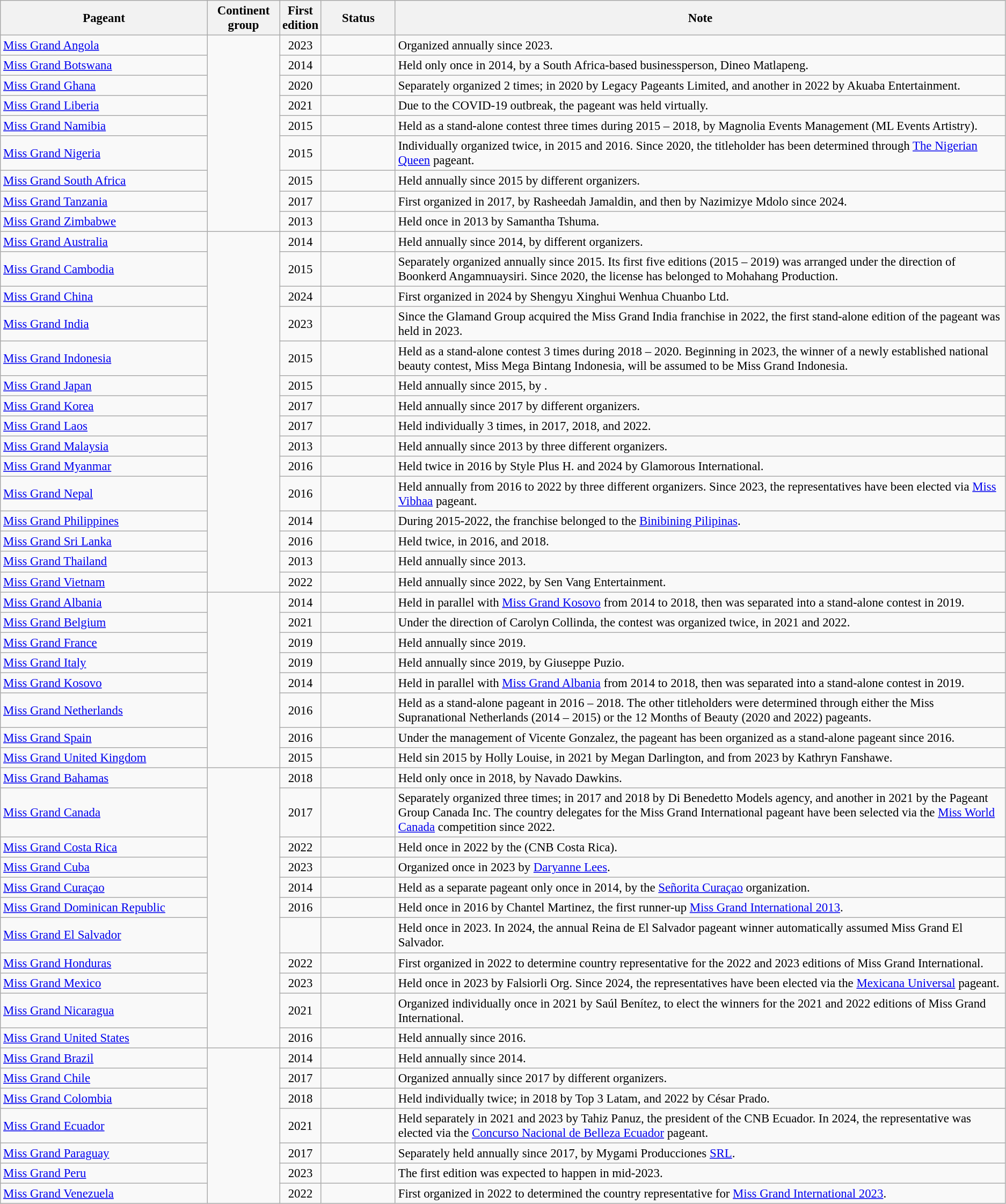<table class="wikitable sticky-header" style="font-size: 95%">
<tr>
<th width=250px>Pageant</th>
<th>Continent group</th>
<th>First<br>edition</th>
<th width=85>Status</th>
<th>Note</th>
</tr>
<tr>
<td> <a href='#'>Miss Grand Angola</a></td>
<td rowspan="9"></td>
<td align="center">2023</td>
<td></td>
<td>Organized annually since 2023.</td>
</tr>
<tr>
<td> <a href='#'>Miss Grand Botswana</a></td>
<td align=center>2014</td>
<td></td>
<td>Held only once in 2014, by a South Africa-based businessperson, Dineo Matlapeng.</td>
</tr>
<tr>
<td> <a href='#'>Miss Grand Ghana</a></td>
<td align=center>2020</td>
<td></td>
<td>Separately organized 2 times; in 2020 by Legacy Pageants Limited, and another in 2022 by Akuaba Entertainment.</td>
</tr>
<tr>
<td> <a href='#'>Miss Grand Liberia</a></td>
<td align=center>2021</td>
<td></td>
<td>Due to the COVID-19 outbreak, the pageant was held virtually.</td>
</tr>
<tr>
<td> <a href='#'>Miss Grand Namibia</a></td>
<td align=center>2015</td>
<td></td>
<td>Held as a stand-alone contest three times during 2015 – 2018, by Magnolia Events Management (ML Events Artistry).</td>
</tr>
<tr>
<td> <a href='#'>Miss Grand Nigeria</a></td>
<td align=center>2015</td>
<td></td>
<td>Individually organized twice, in 2015 and 2016. Since 2020, the titleholder has been determined through <a href='#'>The Nigerian Queen</a> pageant.</td>
</tr>
<tr>
<td> <a href='#'>Miss Grand South Africa</a></td>
<td align=center>2015</td>
<td></td>
<td>Held annually since 2015 by different organizers.</td>
</tr>
<tr>
<td> <a href='#'>Miss Grand Tanzania</a></td>
<td align=center>2017</td>
<td></td>
<td>First organized in 2017, by Rasheedah Jamaldin, and then by Nazimizye Mdolo since 2024.</td>
</tr>
<tr>
<td> <a href='#'>Miss Grand Zimbabwe</a></td>
<td align=center>2013</td>
<td></td>
<td>Held once in 2013 by Samantha Tshuma.</td>
</tr>
<tr>
<td> <a href='#'>Miss Grand Australia</a></td>
<td rowspan="15"></td>
<td align="center">2014</td>
<td></td>
<td>Held annually since 2014, by different organizers.</td>
</tr>
<tr>
<td> <a href='#'>Miss Grand Cambodia</a></td>
<td align=center>2015</td>
<td></td>
<td>Separately organized annually since 2015. Its first five editions (2015 – 2019) was arranged under the direction of Boonkerd Angamnuaysiri. Since 2020, the license has belonged to Mohahang Production.</td>
</tr>
<tr>
<td> <a href='#'>Miss Grand China</a></td>
<td align=center>2024</td>
<td></td>
<td>First organized in 2024 by Shengyu Xinghui Wenhua Chuanbo Ltd.</td>
</tr>
<tr>
<td> <a href='#'>Miss Grand India</a></td>
<td align=center>2023</td>
<td></td>
<td>Since the Glamand Group acquired the Miss Grand India franchise in 2022, the first stand-alone edition of the pageant was held in 2023.</td>
</tr>
<tr>
<td> <a href='#'>Miss Grand Indonesia</a></td>
<td align=center>2015</td>
<td></td>
<td>Held as a stand-alone contest 3 times during 2018 – 2020. Beginning in 2023, the winner of a newly established national beauty contest, Miss Mega Bintang Indonesia, will be assumed to be Miss Grand Indonesia.</td>
</tr>
<tr>
<td> <a href='#'>Miss Grand Japan</a></td>
<td align=center>2015</td>
<td></td>
<td>Held annually since 2015, by .</td>
</tr>
<tr>
<td> <a href='#'>Miss Grand Korea</a></td>
<td align=center>2017</td>
<td></td>
<td>Held annually since 2017 by different organizers.</td>
</tr>
<tr>
<td> <a href='#'>Miss Grand Laos</a></td>
<td align=center>2017</td>
<td></td>
<td>Held individually 3 times, in 2017, 2018, and 2022.</td>
</tr>
<tr>
<td> <a href='#'>Miss Grand Malaysia</a></td>
<td align=center>2013</td>
<td></td>
<td>Held annually since 2013 by three different organizers.</td>
</tr>
<tr>
<td> <a href='#'>Miss Grand Myanmar</a></td>
<td align=center>2016</td>
<td></td>
<td>Held twice in 2016 by Style Plus H. and 2024 by Glamorous International.</td>
</tr>
<tr>
<td> <a href='#'>Miss Grand Nepal</a></td>
<td align=center>2016</td>
<td></td>
<td>Held annually from 2016 to 2022 by three different organizers. Since 2023, the representatives have been elected via <a href='#'>Miss Vibhaa</a> pageant.</td>
</tr>
<tr>
<td> <a href='#'>Miss Grand Philippines</a></td>
<td align=center>2014</td>
<td></td>
<td>During 2015-2022, the franchise belonged to the <a href='#'>Binibining Pilipinas</a>.</td>
</tr>
<tr>
<td> <a href='#'>Miss Grand Sri Lanka</a></td>
<td align=center>2016</td>
<td></td>
<td>Held twice, in 2016, and 2018.</td>
</tr>
<tr>
<td> <a href='#'>Miss Grand Thailand</a></td>
<td align=center>2013</td>
<td></td>
<td>Held annually since 2013.</td>
</tr>
<tr>
<td> <a href='#'>Miss Grand Vietnam</a></td>
<td align=center>2022</td>
<td></td>
<td>Held annually since 2022, by Sen Vang Entertainment.</td>
</tr>
<tr>
<td> <a href='#'>Miss Grand Albania</a></td>
<td rowspan="8"></td>
<td align="center">2014</td>
<td></td>
<td>Held in parallel with <a href='#'>Miss Grand Kosovo</a> from 2014 to 2018, then was separated into a stand-alone contest in 2019.</td>
</tr>
<tr>
<td> <a href='#'>Miss Grand Belgium</a></td>
<td align=center>2021</td>
<td></td>
<td>Under the direction of Carolyn Collinda, the contest was organized twice, in 2021 and 2022.</td>
</tr>
<tr>
<td> <a href='#'>Miss Grand France</a></td>
<td align=center>2019</td>
<td></td>
<td>Held annually since 2019.</td>
</tr>
<tr>
<td> <a href='#'>Miss Grand Italy</a></td>
<td align=center>2019</td>
<td></td>
<td>Held annually since 2019, by Giuseppe Puzio.</td>
</tr>
<tr>
<td> <a href='#'>Miss Grand Kosovo</a></td>
<td align=center>2014</td>
<td></td>
<td>Held in parallel with <a href='#'>Miss Grand Albania</a> from 2014 to 2018, then was separated into a stand-alone contest in 2019.</td>
</tr>
<tr>
<td> <a href='#'>Miss Grand Netherlands</a></td>
<td align=center>2016</td>
<td></td>
<td>Held as a stand-alone pageant in 2016 – 2018. The other titleholders were determined through either the Miss Supranational Netherlands (2014 – 2015) or the 12 Months of Beauty (2020 and 2022) pageants.</td>
</tr>
<tr>
<td> <a href='#'>Miss Grand Spain</a></td>
<td align=center>2016</td>
<td></td>
<td>Under the management of Vicente Gonzalez, the pageant has been organized as a stand-alone pageant since 2016.</td>
</tr>
<tr>
<td> <a href='#'>Miss Grand United Kingdom</a></td>
<td align=center>2015</td>
<td></td>
<td>Held sin 2015 by Holly Louise, in 2021 by Megan Darlington, and from 2023 by Kathryn Fanshawe.</td>
</tr>
<tr>
<td> <a href='#'>Miss Grand Bahamas</a></td>
<td rowspan="11"></td>
<td align="center">2018</td>
<td></td>
<td>Held only once in 2018, by Navado Dawkins.</td>
</tr>
<tr>
<td> <a href='#'>Miss Grand Canada</a></td>
<td align="center">2017</td>
<td></td>
<td>Separately organized three times; in 2017 and 2018 by Di Benedetto Models agency, and another in 2021 by the Pageant Group Canada Inc. The country delegates for the Miss Grand International pageant have been selected via the <a href='#'>Miss World Canada</a> competition since 2022.</td>
</tr>
<tr>
<td> <a href='#'>Miss Grand Costa Rica</a></td>
<td align=center>2022</td>
<td></td>
<td>Held once in 2022 by the  (CNB Costa Rica).</td>
</tr>
<tr>
<td> <a href='#'>Miss Grand Cuba</a></td>
<td align=center>2023</td>
<td></td>
<td>Organized once in 2023 by <a href='#'>Daryanne Lees</a>.</td>
</tr>
<tr>
<td> <a href='#'>Miss Grand Curaçao</a></td>
<td align=center>2014</td>
<td></td>
<td>Held as a separate pageant only once in 2014, by the <a href='#'>Señorita Curaçao</a> organization.</td>
</tr>
<tr>
<td> <a href='#'>Miss Grand Dominican Republic</a></td>
<td align=center>2016</td>
<td></td>
<td>Held once in 2016 by Chantel Martinez, the first runner-up <a href='#'>Miss Grand International 2013</a>.</td>
</tr>
<tr>
<td> <a href='#'>Miss Grand El Salvador</a></td>
<td></td>
<td></td>
<td>Held once in 2023. In 2024, the annual Reina de El Salvador pageant winner automatically assumed Miss Grand El Salvador.</td>
</tr>
<tr>
<td> <a href='#'>Miss Grand Honduras</a></td>
<td align=center>2022</td>
<td></td>
<td>First organized in 2022 to determine country representative for the 2022 and 2023 editions of Miss Grand International.</td>
</tr>
<tr>
<td> <a href='#'>Miss Grand Mexico</a></td>
<td align=center>2023</td>
<td></td>
<td>Held once in 2023 by Falsiorli Org. Since 2024, the representatives have been elected via the <a href='#'>Mexicana Universal</a> pageant.</td>
</tr>
<tr>
<td> <a href='#'>Miss Grand Nicaragua</a></td>
<td align=center>2021</td>
<td></td>
<td>Organized individually once in 2021 by Saúl Benítez, to elect the winners for the 2021 and 2022 editions of Miss Grand International.</td>
</tr>
<tr>
<td> <a href='#'>Miss Grand United States</a></td>
<td align=center>2016</td>
<td></td>
<td>Held annually since 2016.</td>
</tr>
<tr>
<td> <a href='#'>Miss Grand Brazil</a></td>
<td rowspan="7"></td>
<td align="center">2014</td>
<td></td>
<td>Held annually since 2014.</td>
</tr>
<tr>
<td> <a href='#'>Miss Grand Chile</a></td>
<td align=center>2017</td>
<td></td>
<td>Organized annually since 2017 by different organizers.</td>
</tr>
<tr>
<td> <a href='#'>Miss Grand Colombia</a></td>
<td align=center>2018</td>
<td></td>
<td>Held individually twice; in 2018 by Top 3 Latam, and 2022 by César Prado.</td>
</tr>
<tr>
<td> <a href='#'>Miss Grand Ecuador</a></td>
<td align=center>2021</td>
<td></td>
<td>Held separately in 2021 and 2023 by Tahiz Panuz, the president of the CNB Ecuador. In 2024, the representative was elected via the <a href='#'>Concurso Nacional de Belleza Ecuador</a> pageant.</td>
</tr>
<tr>
<td> <a href='#'>Miss Grand Paraguay</a></td>
<td align=center>2017</td>
<td></td>
<td>Separately held annually since 2017, by Mygami Producciones <a href='#'>SRL</a>.</td>
</tr>
<tr>
<td> <a href='#'>Miss Grand Peru</a></td>
<td align=center>2023</td>
<td></td>
<td>The first edition was expected to happen in mid-2023.</td>
</tr>
<tr>
<td> <a href='#'>Miss Grand Venezuela</a></td>
<td align=center>2022</td>
<td></td>
<td>First organized in 2022 to determined the country representative for <a href='#'>Miss Grand International 2023</a>.</td>
</tr>
</table>
